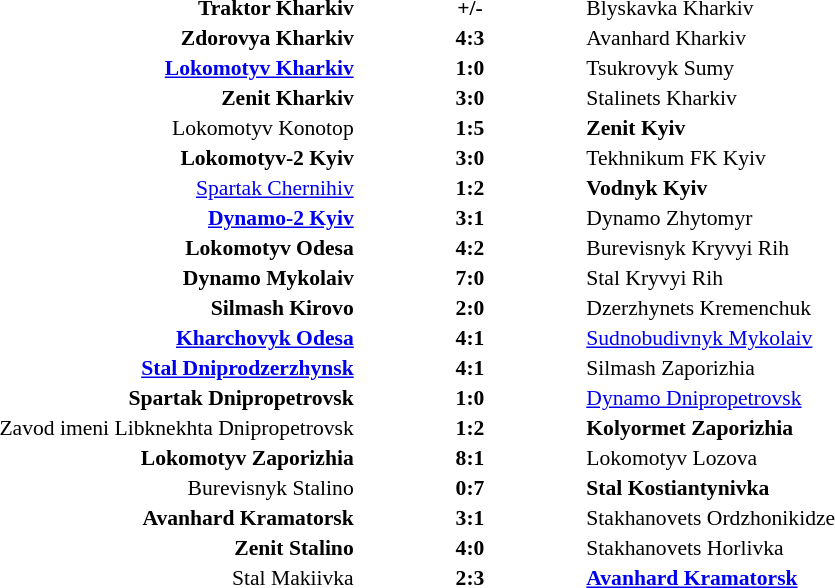<table width=100% cellspacing=1>
<tr>
<th width=20%></th>
<th width=12%></th>
<th width=20%></th>
<th></th>
</tr>
<tr style=font-size:90%>
<td align=right><strong>Traktor Kharkiv</strong></td>
<td align=center><strong>+/-</strong></td>
<td>Blyskavka Kharkiv</td>
<td align=center></td>
</tr>
<tr style=font-size:90%>
<td align=right><strong>Zdorovya Kharkiv</strong></td>
<td align=center><strong>4:3</strong></td>
<td>Avanhard Kharkiv</td>
<td align=center></td>
</tr>
<tr style=font-size:90%>
<td align=right><strong><a href='#'>Lokomotyv Kharkiv</a></strong></td>
<td align=center><strong>1:0</strong></td>
<td>Tsukrovyk Sumy</td>
<td align=center></td>
</tr>
<tr style=font-size:90%>
<td align=right><strong>Zenit Kharkiv</strong></td>
<td align=center><strong>3:0</strong></td>
<td>Stalinets Kharkiv</td>
<td align=center></td>
</tr>
<tr style=font-size:90%>
<td align=right>Lokomotyv Konotop</td>
<td align=center><strong>1:5</strong></td>
<td><strong>Zenit Kyiv</strong></td>
<td align=center></td>
</tr>
<tr style=font-size:90%>
<td align=right><strong>Lokomotyv-2 Kyiv</strong></td>
<td align=center><strong>3:0</strong></td>
<td>Tekhnikum FK Kyiv</td>
<td align=center></td>
</tr>
<tr style=font-size:90%>
<td align=right><a href='#'>Spartak Chernihiv</a></td>
<td align=center><strong>1:2</strong></td>
<td><strong>Vodnyk Kyiv</strong></td>
<td align=center></td>
</tr>
<tr style=font-size:90%>
<td align=right><strong><a href='#'>Dynamo-2 Kyiv</a></strong></td>
<td align=center><strong>3:1</strong></td>
<td>Dynamo Zhytomyr</td>
<td align=center></td>
</tr>
<tr style=font-size:90%>
<td align=right><strong>Lokomotyv Odesa</strong></td>
<td align=center><strong>4:2</strong></td>
<td>Burevisnyk Kryvyi Rih</td>
<td align=center></td>
</tr>
<tr style=font-size:90%>
<td align=right><strong>Dynamo Mykolaiv</strong></td>
<td align=center><strong>7:0</strong></td>
<td>Stal Kryvyi Rih</td>
<td align=center></td>
</tr>
<tr style=font-size:90%>
<td align=right><strong>Silmash Kirovo</strong></td>
<td align=center><strong>2:0</strong></td>
<td>Dzerzhynets Kremenchuk</td>
<td align=center></td>
</tr>
<tr style=font-size:90%>
<td align=right><strong><a href='#'>Kharchovyk Odesa</a></strong></td>
<td align=center><strong>4:1</strong></td>
<td><a href='#'>Sudnobudivnyk Mykolaiv</a></td>
<td align=center></td>
</tr>
<tr style=font-size:90%>
<td align=right><strong><a href='#'>Stal Dniprodzerzhynsk</a></strong></td>
<td align=center><strong>4:1</strong></td>
<td>Silmash Zaporizhia</td>
<td align=center></td>
</tr>
<tr style=font-size:90%>
<td align=right><strong>Spartak Dnipropetrovsk</strong></td>
<td align=center><strong>1:0</strong></td>
<td><a href='#'>Dynamo Dnipropetrovsk</a></td>
<td align=center></td>
</tr>
<tr style=font-size:90%>
<td align=right>Zavod imeni Libknekhta Dnipropetrovsk</td>
<td align=center><strong>1:2</strong></td>
<td><strong>Kolyormet Zaporizhia</strong></td>
<td align=center></td>
</tr>
<tr style=font-size:90%>
<td align=right><strong>Lokomotyv Zaporizhia</strong></td>
<td align=center><strong>8:1</strong></td>
<td>Lokomotyv Lozova</td>
<td align=center></td>
</tr>
<tr style=font-size:90%>
<td align=right>Burevisnyk Stalino</td>
<td align=center><strong>0:7</strong></td>
<td><strong>Stal Kostiantynivka</strong></td>
<td align=center></td>
</tr>
<tr style=font-size:90%>
<td align=right><strong>Avanhard Kramatorsk</strong></td>
<td align=center><strong>3:1</strong></td>
<td>Stakhanovets Ordzhonikidze</td>
<td align=center></td>
</tr>
<tr style=font-size:90%>
<td align=right><strong>Zenit Stalino</strong></td>
<td align=center><strong>4:0</strong></td>
<td>Stakhanovets Horlivka</td>
<td align=center></td>
</tr>
<tr style=font-size:90%>
<td align=right>Stal Makiivka</td>
<td align=center><strong>2:3</strong></td>
<td><strong><a href='#'>Avanhard Kramatorsk</a></strong></td>
<td align=center></td>
</tr>
</table>
